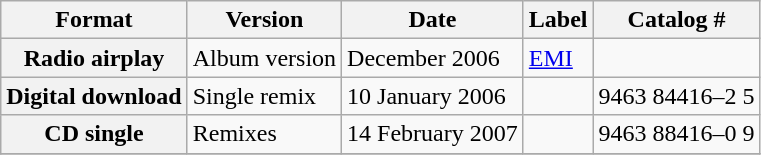<table class="wikitable plainrowheaders">
<tr>
<th scope="col">Format</th>
<th scope="col">Version</th>
<th scope="col">Date</th>
<th scope="col">Label</th>
<th scope="col">Catalog #</th>
</tr>
<tr>
<th scope="row">Radio airplay</th>
<td>Album version</td>
<td>December 2006</td>
<td><a href='#'>EMI</a></td>
<td></td>
</tr>
<tr>
<th scope="row">Digital download</th>
<td>Single remix</td>
<td>10 January 2006</td>
<td></td>
<td>9463 84416–2 5</td>
</tr>
<tr>
<th scope="row">CD single</th>
<td>Remixes</td>
<td>14 February 2007</td>
<td></td>
<td>9463 88416–0 9</td>
</tr>
<tr>
</tr>
</table>
